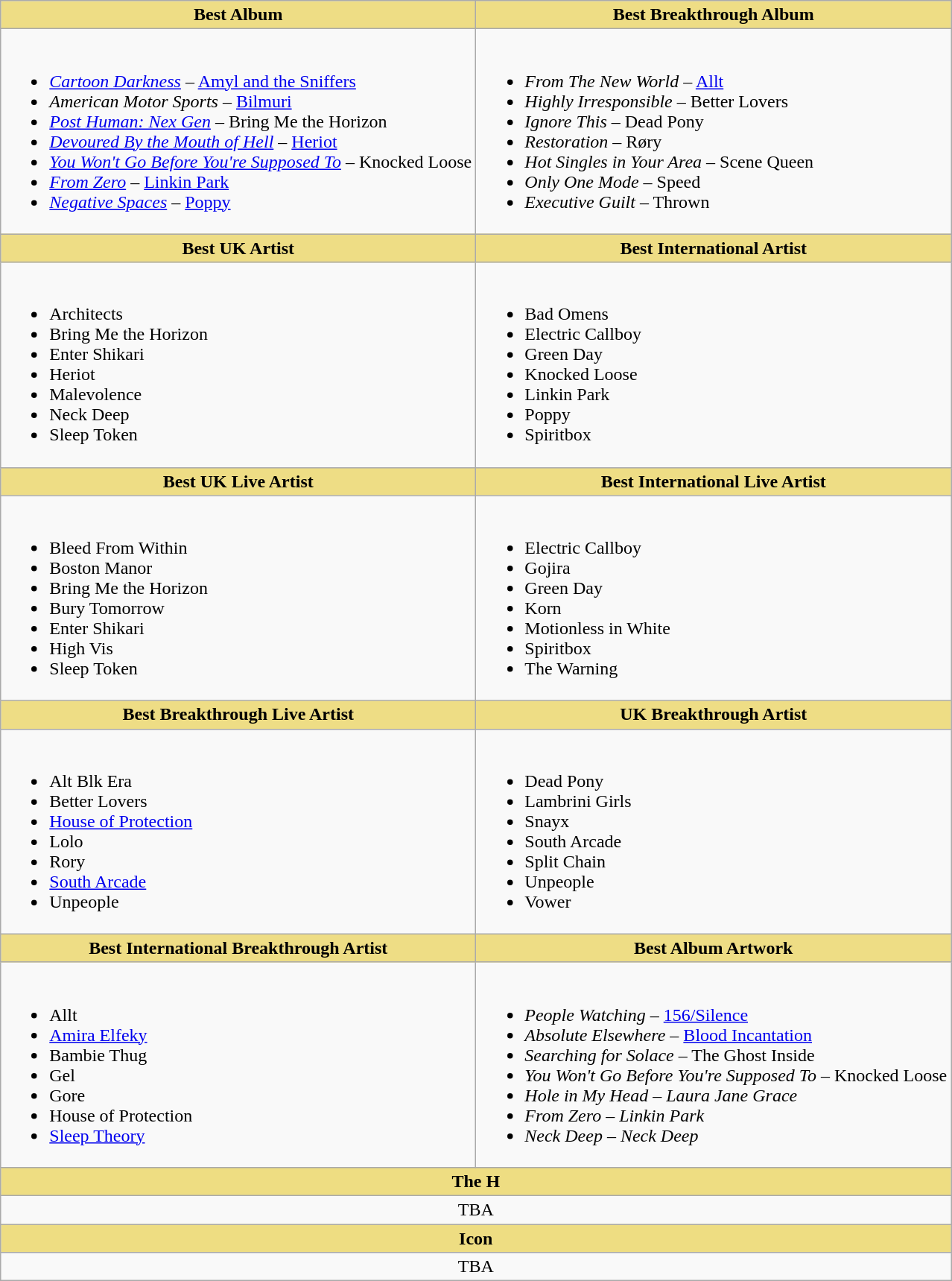<table class="wikitable">
<tr>
<th style="background:#EEDD85; width=50%">Best Album</th>
<th style="background:#EEDD85; width=50%">Best Breakthrough Album</th>
</tr>
<tr>
<td valign="top"><br><ul><li><em><a href='#'>Cartoon Darkness</a></em> – <a href='#'>Amyl and the Sniffers</a></li><li><em>American Motor Sports</em>  – <a href='#'>Bilmuri</a></li><li><a href='#'><em>Post Human: Nex Gen</em></a> – Bring Me the Horizon</li><li><em><a href='#'>Devoured By the Mouth of Hell</a></em> – <a href='#'>Heriot</a></li><li><em><a href='#'>You Won't Go Before You're Supposed To</a></em> – Knocked Loose</li><li><em><a href='#'>From Zero</a></em> – <a href='#'>Linkin Park</a></li><li><em><a href='#'>Negative Spaces</a></em> – <a href='#'>Poppy</a></li></ul></td>
<td valign="top"><br><ul><li><em>From The New World</em> – <a href='#'>Allt</a></li><li><em>Highly Irresponsible</em> – Better Lovers</li><li><em>Ignore This</em> – Dead Pony</li><li><em>Restoration</em> – Røry</li><li><em>Hot Singles in Your Area</em> – Scene Queen</li><li><em>Only One Mode</em> – Speed</li><li><em>Executive Guilt</em> – Thrown</li></ul></td>
</tr>
<tr>
<th style="background:#EEDD85; width=50%">Best UK Artist</th>
<th style="background:#EEDD85; width=50%">Best International Artist</th>
</tr>
<tr>
<td valign="top"><br><ul><li>Architects</li><li>Bring Me the Horizon</li><li>Enter Shikari</li><li>Heriot</li><li>Malevolence</li><li>Neck Deep</li><li>Sleep Token</li></ul></td>
<td valign="top"><br><ul><li>Bad Omens</li><li>Electric Callboy</li><li>Green Day</li><li>Knocked Loose</li><li>Linkin Park</li><li>Poppy</li><li>Spiritbox</li></ul></td>
</tr>
<tr>
<th style="background:#EEDD85; width=50%">Best UK Live Artist</th>
<th style="background:#EEDD85; width=50%">Best International Live Artist</th>
</tr>
<tr>
<td valign="top"><br><ul><li>Bleed From Within</li><li>Boston Manor</li><li>Bring Me the Horizon</li><li>Bury Tomorrow</li><li>Enter Shikari</li><li>High Vis</li><li>Sleep Token</li></ul></td>
<td valign="top"><br><ul><li>Electric Callboy</li><li>Gojira</li><li>Green Day</li><li>Korn</li><li>Motionless in White</li><li>Spiritbox</li><li>The Warning</li></ul></td>
</tr>
<tr>
<th style="background:#EEDD85; width=50%">Best Breakthrough Live Artist</th>
<th style="background:#EEDD85; width=50%">UK Breakthrough Artist</th>
</tr>
<tr>
<td valign="top"><br><ul><li>Alt Blk Era</li><li>Better Lovers</li><li><a href='#'>House of Protection</a></li><li>Lolo</li><li>Rory</li><li><a href='#'>South Arcade</a></li><li>Unpeople</li></ul></td>
<td valign="top"><br><ul><li>Dead Pony</li><li>Lambrini Girls</li><li>Snayx</li><li>South Arcade</li><li>Split Chain</li><li>Unpeople</li><li>Vower</li></ul></td>
</tr>
<tr>
<th style="background:#EEDD85; width=50%">Best International Breakthrough Artist</th>
<th style="background:#EEDD85; width=50%">Best Album Artwork</th>
</tr>
<tr>
<td valign="top"><br><ul><li>Allt</li><li><a href='#'>Amira Elfeky</a></li><li>Bambie Thug</li><li>Gel</li><li>Gore</li><li>House of Protection</li><li><a href='#'>Sleep Theory</a></li></ul></td>
<td valign="top"><br><ul><li><em>People Watching</em> – <a href='#'>156/Silence</a></li><li><em>Absolute Elsewhere</em> – <a href='#'>Blood Incantation</a></li><li><em>Searching for Solace</em> – The Ghost Inside</li><li><em>You Won't Go Before You're Supposed To</em> – Knocked Loose</li><li><em>Hole in My Head –</em> <em>Laura Jane Grace</em></li><li><em>From Zero – Linkin Park</em></li><li><em>Neck Deep –</em> <em>Neck Deep</em></li></ul></td>
</tr>
<tr>
<th colspan="2" style="background:#EEDD82; width=50%">The H</th>
</tr>
<tr>
<td colspan="2" scope="row" style="text-align: center;">TBA</td>
</tr>
<tr>
<th colspan="2" style="background:#EEDD82; width=50%">Icon</th>
</tr>
<tr>
<td colspan="2" style="text-align: center;">TBA</td>
</tr>
</table>
